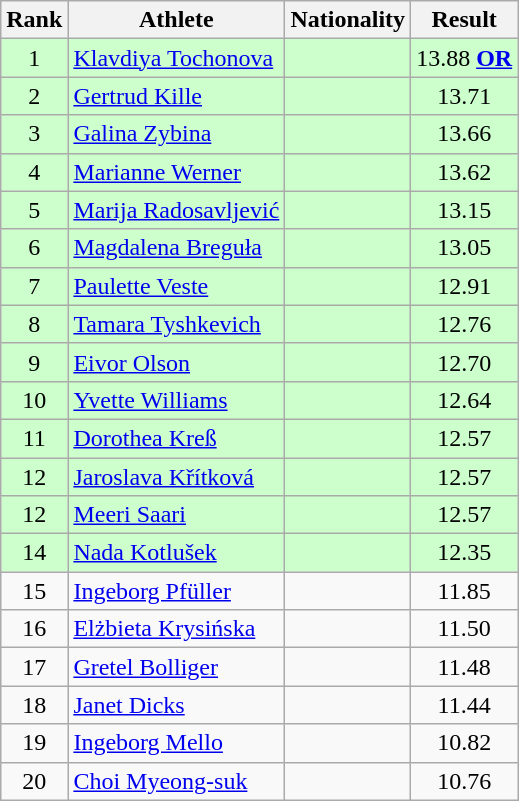<table class="wikitable sortable" style="text-align:center">
<tr>
<th>Rank</th>
<th>Athlete</th>
<th>Nationality</th>
<th>Result</th>
</tr>
<tr bgcolor=ccffcc>
<td>1</td>
<td align="left"><a href='#'>Klavdiya Tochonova</a></td>
<td align=left></td>
<td>13.88 <strong><a href='#'>OR</a></strong></td>
</tr>
<tr bgcolor=ccffcc>
<td>2</td>
<td align="left"><a href='#'>Gertrud Kille</a></td>
<td align=left></td>
<td>13.71</td>
</tr>
<tr bgcolor=ccffcc>
<td>3</td>
<td align="left"><a href='#'>Galina Zybina</a></td>
<td align=left></td>
<td>13.66</td>
</tr>
<tr bgcolor=ccffcc>
<td>4</td>
<td align="left"><a href='#'>Marianne Werner</a></td>
<td align=left></td>
<td>13.62</td>
</tr>
<tr bgcolor=ccffcc>
<td>5</td>
<td align="left"><a href='#'>Marija Radosavljević</a></td>
<td align=left></td>
<td>13.15</td>
</tr>
<tr bgcolor=ccffcc>
<td>6</td>
<td align="left"><a href='#'>Magdalena Breguła</a></td>
<td align=left></td>
<td>13.05</td>
</tr>
<tr bgcolor=ccffcc>
<td>7</td>
<td align="left"><a href='#'>Paulette Veste</a></td>
<td align=left></td>
<td>12.91</td>
</tr>
<tr bgcolor=ccffcc>
<td>8</td>
<td align="left"><a href='#'>Tamara Tyshkevich</a></td>
<td align=left></td>
<td>12.76</td>
</tr>
<tr bgcolor=ccffcc>
<td>9</td>
<td align="left"><a href='#'>Eivor Olson</a></td>
<td align=left></td>
<td>12.70</td>
</tr>
<tr bgcolor=ccffcc>
<td>10</td>
<td align="left"><a href='#'>Yvette Williams</a></td>
<td align=left></td>
<td>12.64</td>
</tr>
<tr bgcolor=ccffcc>
<td>11</td>
<td align="left"><a href='#'>Dorothea Kreß</a></td>
<td align=left></td>
<td>12.57</td>
</tr>
<tr bgcolor=ccffcc>
<td>12</td>
<td align="left"><a href='#'>Jaroslava Křítková</a></td>
<td align=left></td>
<td>12.57</td>
</tr>
<tr bgcolor=ccffcc>
<td>12</td>
<td align="left"><a href='#'>Meeri Saari</a></td>
<td align=left></td>
<td>12.57</td>
</tr>
<tr bgcolor=ccffcc>
<td>14</td>
<td align="left"><a href='#'>Nada Kotlušek</a></td>
<td align=left></td>
<td>12.35</td>
</tr>
<tr>
<td>15</td>
<td align="left"><a href='#'>Ingeborg Pfüller</a></td>
<td align=left></td>
<td>11.85</td>
</tr>
<tr>
<td>16</td>
<td align="left"><a href='#'>Elżbieta Krysińska</a></td>
<td align=left></td>
<td>11.50</td>
</tr>
<tr>
<td>17</td>
<td align="left"><a href='#'>Gretel Bolliger</a></td>
<td align=left></td>
<td>11.48</td>
</tr>
<tr>
<td>18</td>
<td align="left"><a href='#'>Janet Dicks</a></td>
<td align=left></td>
<td>11.44</td>
</tr>
<tr>
<td>19</td>
<td align="left"><a href='#'>Ingeborg Mello</a></td>
<td align=left></td>
<td>10.82</td>
</tr>
<tr>
<td>20</td>
<td align="left"><a href='#'>Choi Myeong-suk</a></td>
<td align=left></td>
<td>10.76</td>
</tr>
</table>
